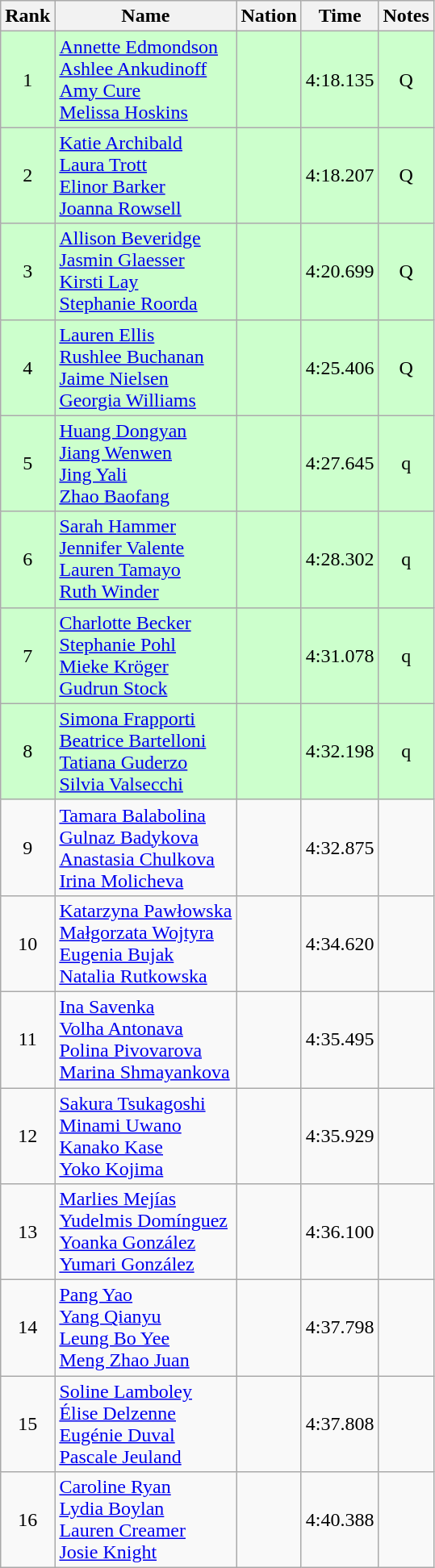<table class="wikitable sortable" style="text-align:center">
<tr>
<th>Rank</th>
<th>Name</th>
<th>Nation</th>
<th>Time</th>
<th>Notes</th>
</tr>
<tr bgcolor=ccffcc>
<td>1</td>
<td align=left><a href='#'>Annette Edmondson</a><br><a href='#'>Ashlee Ankudinoff</a><br><a href='#'>Amy Cure</a><br><a href='#'>Melissa Hoskins</a></td>
<td align=left></td>
<td>4:18.135</td>
<td>Q</td>
</tr>
<tr bgcolor=ccffcc>
<td>2</td>
<td align=left><a href='#'>Katie Archibald</a><br><a href='#'>Laura Trott</a><br><a href='#'>Elinor Barker</a><br><a href='#'>Joanna Rowsell</a></td>
<td align=left></td>
<td>4:18.207</td>
<td>Q</td>
</tr>
<tr bgcolor=ccffcc>
<td>3</td>
<td align=left><a href='#'>Allison Beveridge</a><br><a href='#'>Jasmin Glaesser</a><br><a href='#'>Kirsti Lay</a><br><a href='#'>Stephanie Roorda</a></td>
<td align=left></td>
<td>4:20.699</td>
<td>Q</td>
</tr>
<tr bgcolor=ccffcc>
<td>4</td>
<td align=left><a href='#'>Lauren Ellis</a><br><a href='#'>Rushlee Buchanan</a><br><a href='#'>Jaime Nielsen</a><br><a href='#'>Georgia Williams</a></td>
<td align=left></td>
<td>4:25.406</td>
<td>Q</td>
</tr>
<tr bgcolor=ccffcc>
<td>5</td>
<td align=left><a href='#'>Huang Dongyan</a><br><a href='#'>Jiang Wenwen</a><br><a href='#'>Jing Yali</a><br><a href='#'>Zhao Baofang</a></td>
<td align=left></td>
<td>4:27.645</td>
<td>q</td>
</tr>
<tr bgcolor=ccffcc>
<td>6</td>
<td align=left><a href='#'>Sarah Hammer</a><br><a href='#'>Jennifer Valente</a><br><a href='#'>Lauren Tamayo</a><br><a href='#'>Ruth Winder</a></td>
<td align=left></td>
<td>4:28.302</td>
<td>q</td>
</tr>
<tr bgcolor=ccffcc>
<td>7</td>
<td align=left><a href='#'>Charlotte Becker</a><br><a href='#'>Stephanie Pohl</a><br><a href='#'>Mieke Kröger</a><br><a href='#'>Gudrun Stock</a></td>
<td align=left></td>
<td>4:31.078</td>
<td>q</td>
</tr>
<tr bgcolor=ccffcc>
<td>8</td>
<td align=left><a href='#'>Simona Frapporti</a><br><a href='#'>Beatrice Bartelloni</a><br><a href='#'>Tatiana Guderzo</a><br><a href='#'>Silvia Valsecchi</a></td>
<td align=left></td>
<td>4:32.198</td>
<td>q</td>
</tr>
<tr>
<td>9</td>
<td align=left><a href='#'>Tamara Balabolina</a><br><a href='#'>Gulnaz Badykova</a><br><a href='#'>Anastasia Chulkova</a><br><a href='#'>Irina Molicheva</a></td>
<td align=left></td>
<td>4:32.875</td>
<td></td>
</tr>
<tr>
<td>10</td>
<td align=left><a href='#'>Katarzyna Pawłowska</a><br><a href='#'>Małgorzata Wojtyra</a><br><a href='#'>Eugenia Bujak</a><br><a href='#'>Natalia Rutkowska</a></td>
<td align=left></td>
<td>4:34.620</td>
<td></td>
</tr>
<tr>
<td>11</td>
<td align=left><a href='#'>Ina Savenka</a><br><a href='#'>Volha Antonava</a><br><a href='#'>Polina Pivovarova</a><br><a href='#'>Marina Shmayankova</a></td>
<td align=left></td>
<td>4:35.495</td>
<td></td>
</tr>
<tr>
<td>12</td>
<td align=left><a href='#'>Sakura Tsukagoshi</a><br><a href='#'>Minami Uwano</a><br><a href='#'>Kanako Kase</a><br><a href='#'>Yoko Kojima</a></td>
<td align=left></td>
<td>4:35.929</td>
<td></td>
</tr>
<tr>
<td>13</td>
<td align=left><a href='#'>Marlies Mejías</a><br><a href='#'>Yudelmis Domínguez</a><br><a href='#'>Yoanka González</a><br><a href='#'>Yumari González</a></td>
<td align=left></td>
<td>4:36.100</td>
<td></td>
</tr>
<tr>
<td>14</td>
<td align=left><a href='#'>Pang Yao</a><br><a href='#'>Yang Qianyu</a><br><a href='#'>Leung Bo Yee</a><br><a href='#'>Meng Zhao Juan</a></td>
<td align=left></td>
<td>4:37.798</td>
<td></td>
</tr>
<tr>
<td>15</td>
<td align=left><a href='#'>Soline Lamboley</a><br><a href='#'>Élise Delzenne</a><br><a href='#'>Eugénie Duval</a><br><a href='#'>Pascale Jeuland</a></td>
<td align=left></td>
<td>4:37.808</td>
<td></td>
</tr>
<tr>
<td>16</td>
<td align=left><a href='#'>Caroline Ryan</a><br><a href='#'>Lydia Boylan</a><br><a href='#'>Lauren Creamer</a><br><a href='#'>Josie Knight</a></td>
<td align=left></td>
<td>4:40.388</td>
<td></td>
</tr>
</table>
